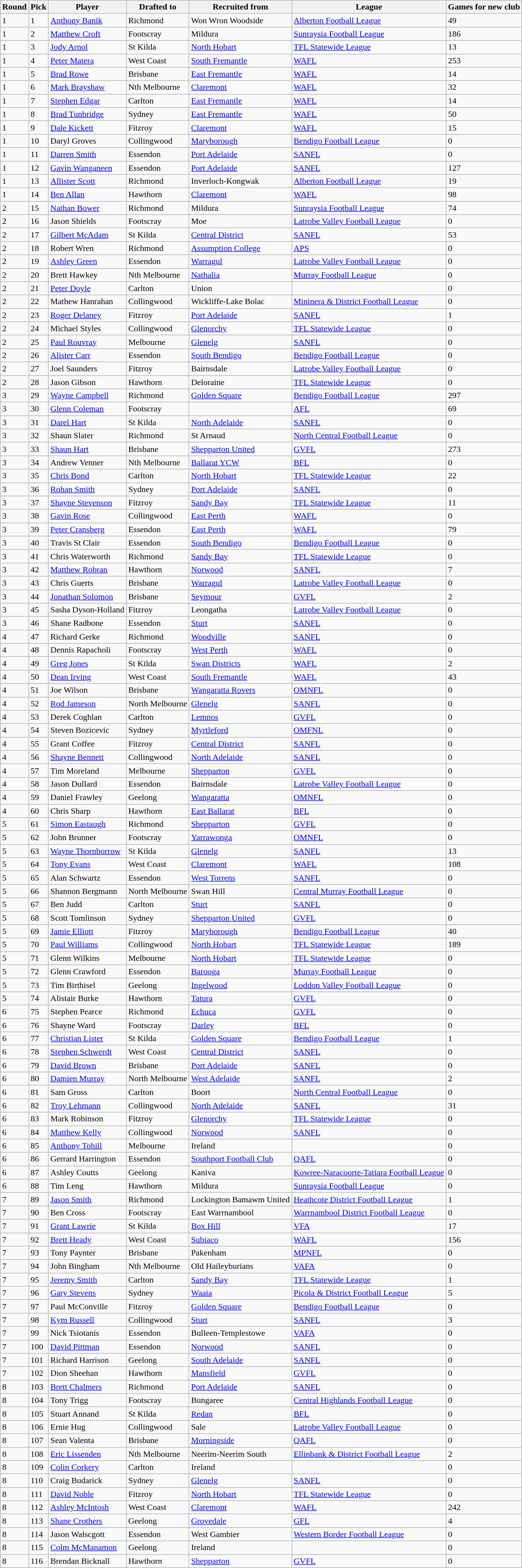<table class="wikitable sortable">
<tr>
<th>Round</th>
<th>Pick</th>
<th>Player</th>
<th>Drafted to</th>
<th>Recruited from</th>
<th>League</th>
<th>Games for new club</th>
</tr>
<tr>
<td>1</td>
<td>1</td>
<td><a href='#'>Anthony Banik</a></td>
<td>Richmond</td>
<td>Won Wron Woodside</td>
<td><a href='#'>Alberton Football League</a></td>
<td>49</td>
</tr>
<tr>
<td>1</td>
<td>2</td>
<td><a href='#'>Matthew Croft</a></td>
<td>Footscray</td>
<td>Mildura</td>
<td><a href='#'>Sunraysia Football League</a></td>
<td>186</td>
</tr>
<tr>
<td>1</td>
<td>3</td>
<td><a href='#'>Jody Arnol</a></td>
<td>St Kilda</td>
<td><a href='#'>North Hobart</a></td>
<td><a href='#'>TFL Statewide League</a></td>
<td>13</td>
</tr>
<tr>
<td>1</td>
<td>4</td>
<td><a href='#'>Peter Matera</a></td>
<td>West Coast</td>
<td><a href='#'>South Fremantle</a></td>
<td><a href='#'>WAFL</a></td>
<td>253</td>
</tr>
<tr>
<td>1</td>
<td>5</td>
<td><a href='#'>Brad Rowe</a></td>
<td>Brisbane</td>
<td><a href='#'>East Fremantle</a></td>
<td><a href='#'>WAFL</a></td>
<td>14</td>
</tr>
<tr>
<td>1</td>
<td>6</td>
<td><a href='#'>Mark Brayshaw</a></td>
<td>Nth Melbourne</td>
<td><a href='#'>Claremont</a></td>
<td><a href='#'>WAFL</a></td>
<td>32</td>
</tr>
<tr>
<td>1</td>
<td>7</td>
<td><a href='#'>Stephen Edgar</a></td>
<td>Carlton</td>
<td><a href='#'>East Fremantle</a></td>
<td><a href='#'>WAFL</a></td>
<td>14</td>
</tr>
<tr>
<td>1</td>
<td>8</td>
<td><a href='#'>Brad Tunbridge</a></td>
<td>Sydney</td>
<td><a href='#'>East Fremantle</a></td>
<td><a href='#'>WAFL</a></td>
<td>50</td>
</tr>
<tr>
<td>1</td>
<td>9</td>
<td><a href='#'>Dale Kickett</a></td>
<td>Fitzroy</td>
<td><a href='#'>Claremont</a></td>
<td><a href='#'>WAFL</a></td>
<td>15</td>
</tr>
<tr>
<td>1</td>
<td>10</td>
<td>Daryl Groves</td>
<td>Collingwood</td>
<td><a href='#'>Maryborough</a></td>
<td><a href='#'>Bendigo Football League</a></td>
<td>0</td>
</tr>
<tr>
<td>1</td>
<td>11</td>
<td><a href='#'>Darren Smith</a></td>
<td>Essendon</td>
<td><a href='#'>Port Adelaide</a></td>
<td><a href='#'>SANFL</a></td>
<td>0</td>
</tr>
<tr>
<td>1</td>
<td>12</td>
<td><a href='#'>Gavin Wanganeen</a></td>
<td>Essendon</td>
<td><a href='#'>Port Adelaide</a></td>
<td><a href='#'>SANFL</a></td>
<td>127</td>
</tr>
<tr>
<td>1</td>
<td>13</td>
<td><a href='#'>Allister Scott</a></td>
<td>Richmond</td>
<td>Inverloch-Kongwak</td>
<td><a href='#'>Alberton Football League</a></td>
<td>19</td>
</tr>
<tr>
<td>1</td>
<td>14</td>
<td><a href='#'>Ben Allan</a></td>
<td>Hawthorn</td>
<td><a href='#'>Claremont</a></td>
<td><a href='#'>WAFL</a></td>
<td>98</td>
</tr>
<tr>
<td>2</td>
<td>15</td>
<td><a href='#'>Nathan Bower</a></td>
<td>Richmond</td>
<td>Mildura</td>
<td><a href='#'>Sunraysia Football League</a></td>
<td>74</td>
</tr>
<tr>
<td>2</td>
<td>16</td>
<td>Jason Shields</td>
<td>Footscray</td>
<td>Moe</td>
<td><a href='#'>Latrobe Valley Football League</a></td>
<td>0</td>
</tr>
<tr>
<td>2</td>
<td>17</td>
<td><a href='#'>Gilbert McAdam</a></td>
<td>St Kilda</td>
<td><a href='#'>Central District</a></td>
<td><a href='#'>SANFL</a></td>
<td>53</td>
</tr>
<tr>
<td>2</td>
<td>18</td>
<td>Robert Wren</td>
<td>Richmond</td>
<td><a href='#'>Assumption College</a></td>
<td><a href='#'>APS</a></td>
<td>0</td>
</tr>
<tr>
<td>2</td>
<td>19</td>
<td><a href='#'>Ashley Green</a></td>
<td>Essendon</td>
<td><a href='#'>Warragul</a></td>
<td><a href='#'>Latrobe Valley Football League</a></td>
<td>0</td>
</tr>
<tr>
<td>2</td>
<td>20</td>
<td>Brett Hawkey</td>
<td>Nth Melbourne</td>
<td><a href='#'>Nathalia</a></td>
<td><a href='#'>Murray Football League</a></td>
<td>0</td>
</tr>
<tr>
<td>2</td>
<td>21</td>
<td><a href='#'>Peter Doyle</a></td>
<td>Carlton</td>
<td>Union</td>
<td></td>
<td>0</td>
</tr>
<tr>
<td>2</td>
<td>22</td>
<td>Mathew Hanrahan</td>
<td>Collingwood</td>
<td>Wickliffe-Lake Bolac</td>
<td><a href='#'>Mininera & District Football League</a></td>
<td>0</td>
</tr>
<tr>
<td>2</td>
<td>23</td>
<td><a href='#'>Roger Delaney</a></td>
<td>Fitzroy</td>
<td><a href='#'>Port Adelaide</a></td>
<td><a href='#'>SANFL</a></td>
<td>1</td>
</tr>
<tr>
<td>2</td>
<td>24</td>
<td>Michael Styles</td>
<td>Collingwood</td>
<td><a href='#'>Glenorchy</a></td>
<td><a href='#'>TFL Statewide League</a></td>
<td>0</td>
</tr>
<tr>
<td>2</td>
<td>25</td>
<td><a href='#'>Paul Rouvray</a></td>
<td>Melbourne</td>
<td><a href='#'>Glenelg</a></td>
<td><a href='#'>SANFL</a></td>
<td>0</td>
</tr>
<tr>
<td>2</td>
<td>26</td>
<td><a href='#'>Alister Carr</a></td>
<td>Essendon</td>
<td><a href='#'>South Bendigo</a></td>
<td><a href='#'>Bendigo Football League</a></td>
<td>0</td>
</tr>
<tr>
<td>2</td>
<td>27</td>
<td>Joel Saunders</td>
<td>Fitzroy</td>
<td>Bairnsdale</td>
<td><a href='#'>Latrobe Valley Football League</a></td>
<td>0</td>
</tr>
<tr>
<td>2</td>
<td>28</td>
<td>Jason Gibson</td>
<td>Hawthorn</td>
<td>Deloraine</td>
<td><a href='#'>TFL Statewide League</a></td>
<td>0</td>
</tr>
<tr>
<td>3</td>
<td>29</td>
<td><a href='#'>Wayne Campbell</a></td>
<td>Richmond</td>
<td><a href='#'>Golden Square</a></td>
<td><a href='#'>Bendigo Football League</a></td>
<td>297</td>
</tr>
<tr>
<td>3</td>
<td>30</td>
<td><a href='#'>Glenn Coleman</a></td>
<td>Footscray</td>
<td></td>
<td><a href='#'>AFL</a></td>
<td>69</td>
</tr>
<tr>
<td>3</td>
<td>31</td>
<td><a href='#'>Darel Hart</a></td>
<td>St Kilda</td>
<td><a href='#'>North Adelaide</a></td>
<td><a href='#'>SANFL</a></td>
<td>0</td>
</tr>
<tr>
<td>3</td>
<td>32</td>
<td>Shaun Slater</td>
<td>Richmond</td>
<td>St Arnaud</td>
<td><a href='#'>North Central Football League</a></td>
<td>0</td>
</tr>
<tr>
<td>3</td>
<td>33</td>
<td><a href='#'>Shaun Hart</a></td>
<td>Brisbane</td>
<td><a href='#'>Shepparton United</a></td>
<td><a href='#'>GVFL</a></td>
<td>273</td>
</tr>
<tr>
<td>3</td>
<td>34</td>
<td>Andrew Venner</td>
<td>Nth Melbourne</td>
<td><a href='#'>Ballarat YCW</a></td>
<td><a href='#'>BFL</a></td>
<td>0</td>
</tr>
<tr>
<td>3</td>
<td>35</td>
<td><a href='#'>Chris Bond</a></td>
<td>Carlton</td>
<td><a href='#'>North Hobart</a></td>
<td><a href='#'>TFL Statewide League</a></td>
<td>22</td>
</tr>
<tr>
<td>3</td>
<td>36</td>
<td><a href='#'>Rohan Smith</a></td>
<td>Sydney</td>
<td><a href='#'>Port Adelaide</a></td>
<td><a href='#'>SANFL</a></td>
<td>0</td>
</tr>
<tr>
<td>3</td>
<td>37</td>
<td><a href='#'>Shayne Stevenson</a></td>
<td>Fitzroy</td>
<td><a href='#'>Sandy Bay</a></td>
<td><a href='#'>TFL Statewide League</a></td>
<td>11</td>
</tr>
<tr>
<td>3</td>
<td>38</td>
<td><a href='#'>Gavin Rose</a></td>
<td>Collingwood</td>
<td><a href='#'>East Perth</a></td>
<td><a href='#'>WAFL</a></td>
<td>0</td>
</tr>
<tr>
<td>3</td>
<td>39</td>
<td><a href='#'>Peter Cransberg</a></td>
<td>Essendon</td>
<td><a href='#'>East Perth</a></td>
<td><a href='#'>WAFL</a></td>
<td>79</td>
</tr>
<tr>
<td>3</td>
<td>40</td>
<td>Travis St Clair</td>
<td>Essendon</td>
<td><a href='#'>South Bendigo</a></td>
<td><a href='#'>Bendigo Football League</a></td>
<td>0</td>
</tr>
<tr>
<td>3</td>
<td>41</td>
<td>Chris Waterworth</td>
<td>Richmond</td>
<td><a href='#'>Sandy Bay</a></td>
<td><a href='#'>TFL Statewide League</a></td>
<td>0</td>
</tr>
<tr>
<td>3</td>
<td>42</td>
<td><a href='#'>Matthew Robran</a></td>
<td>Hawthorn</td>
<td><a href='#'>Norwood</a></td>
<td><a href='#'>SANFL</a></td>
<td>7</td>
</tr>
<tr>
<td>3</td>
<td>43</td>
<td>Chris Guerts</td>
<td>Brisbane</td>
<td><a href='#'>Warragul</a></td>
<td><a href='#'>Latrobe Valley Football League</a></td>
<td>0</td>
</tr>
<tr>
<td>3</td>
<td>44</td>
<td><a href='#'>Jonathan Solomon</a></td>
<td>Brisbane</td>
<td><a href='#'>Seymour</a></td>
<td><a href='#'>GVFL</a></td>
<td>2</td>
</tr>
<tr>
<td>3</td>
<td>45</td>
<td>Sasha Dyson-Holland</td>
<td>Fitzroy</td>
<td>Leongatha</td>
<td><a href='#'>Latrobe Valley Football League</a></td>
<td>0</td>
</tr>
<tr>
<td>3</td>
<td>46</td>
<td>Shane Radbone</td>
<td>Essendon</td>
<td><a href='#'>Sturt</a></td>
<td><a href='#'>SANFL</a></td>
<td>0</td>
</tr>
<tr>
<td>4</td>
<td>47</td>
<td>Richard Gerke</td>
<td>Richmond</td>
<td><a href='#'>Woodville</a></td>
<td><a href='#'>SANFL</a></td>
<td>0</td>
</tr>
<tr>
<td>4</td>
<td>48</td>
<td>Dennis Rapacholi</td>
<td>Footscray</td>
<td><a href='#'>West Perth</a></td>
<td><a href='#'>WAFL</a></td>
<td>0</td>
</tr>
<tr>
<td>4</td>
<td>49</td>
<td><a href='#'>Greg Jones</a></td>
<td>St Kilda</td>
<td><a href='#'>Swan Districts</a></td>
<td><a href='#'>WAFL</a></td>
<td>2</td>
</tr>
<tr>
<td>4</td>
<td>50</td>
<td><a href='#'>Dean Irving</a></td>
<td>West Coast</td>
<td><a href='#'>South Fremantle</a></td>
<td><a href='#'>WAFL</a></td>
<td>43</td>
</tr>
<tr>
<td>4</td>
<td>51</td>
<td>Joe Wilson</td>
<td>Brisbane</td>
<td><a href='#'>Wangaratta Rovers</a></td>
<td><a href='#'>OMNFL</a></td>
<td>0</td>
</tr>
<tr>
<td>4</td>
<td>52</td>
<td><a href='#'>Rod Jameson</a></td>
<td>North Melbourne</td>
<td><a href='#'>Glenelg</a></td>
<td><a href='#'>SANFL</a></td>
<td>0</td>
</tr>
<tr>
<td>4</td>
<td>53</td>
<td>Derek Coghlan</td>
<td>Carlton</td>
<td><a href='#'>Lemnos</a></td>
<td><a href='#'>GVFL</a></td>
<td>0</td>
</tr>
<tr>
<td>4</td>
<td>54</td>
<td>Steven Bozicevic</td>
<td>Sydney</td>
<td><a href='#'>Myrtleford</a></td>
<td><a href='#'>OMFNL</a></td>
<td>0</td>
</tr>
<tr>
<td>4</td>
<td>55</td>
<td>Grant Coffee</td>
<td>Fitzroy</td>
<td><a href='#'>Central District</a></td>
<td><a href='#'>SANFL</a></td>
<td>0</td>
</tr>
<tr>
<td>4</td>
<td>56</td>
<td><a href='#'>Shayne Bennett</a></td>
<td>Collingwood</td>
<td><a href='#'>North Adelaide</a></td>
<td><a href='#'>SANFL</a></td>
<td>0</td>
</tr>
<tr>
<td>4</td>
<td>57</td>
<td>Tim Moreland</td>
<td>Melbourne</td>
<td><a href='#'>Shepparton</a></td>
<td><a href='#'>GVFL</a></td>
<td>0</td>
</tr>
<tr>
<td>4</td>
<td>58</td>
<td>Jason Dullard</td>
<td>Essendon</td>
<td>Bairnsdale</td>
<td><a href='#'>Latrobe Valley Football League</a></td>
<td>0</td>
</tr>
<tr>
<td>4</td>
<td>59</td>
<td>Daniel Frawley</td>
<td>Geelong</td>
<td><a href='#'>Wangaratta</a></td>
<td><a href='#'>OMNFL</a></td>
<td>0</td>
</tr>
<tr>
<td>4</td>
<td>60</td>
<td>Chris Sharp</td>
<td>Hawthorn</td>
<td><a href='#'>East Ballarat</a></td>
<td><a href='#'>BFL</a></td>
<td>0</td>
</tr>
<tr>
<td>5</td>
<td>61</td>
<td><a href='#'>Simon Eastaugh</a></td>
<td>Richmond</td>
<td><a href='#'>Shepparton</a></td>
<td><a href='#'>GVFL</a></td>
<td>0</td>
</tr>
<tr>
<td>5</td>
<td>62</td>
<td>John Brunner</td>
<td>Footscray</td>
<td><a href='#'>Yarrawonga</a></td>
<td><a href='#'>OMNFL</a></td>
<td>0</td>
</tr>
<tr>
<td>5</td>
<td>63</td>
<td><a href='#'>Wayne Thornborrow</a></td>
<td>St Kilda</td>
<td><a href='#'>Glenelg</a></td>
<td><a href='#'>SANFL</a></td>
<td>13</td>
</tr>
<tr>
<td>5</td>
<td>64</td>
<td><a href='#'>Tony Evans</a></td>
<td>West Coast</td>
<td><a href='#'>Claremont</a></td>
<td><a href='#'>WAFL</a></td>
<td>108</td>
</tr>
<tr>
<td>5</td>
<td>65</td>
<td>Alan Schwartz</td>
<td>Essendon</td>
<td><a href='#'>West Torrens</a></td>
<td><a href='#'>SANFL</a></td>
<td>0</td>
</tr>
<tr>
<td>5</td>
<td>66</td>
<td>Shannon Bergmann</td>
<td>North Melbourne</td>
<td>Swan Hill</td>
<td><a href='#'>Central Murray Football League</a></td>
<td>0</td>
</tr>
<tr>
<td>5</td>
<td>67</td>
<td>Ben Judd</td>
<td>Carlton</td>
<td><a href='#'>Sturt</a></td>
<td><a href='#'>SANFL</a></td>
<td>0</td>
</tr>
<tr>
<td>5</td>
<td>68</td>
<td>Scott Tomlinson</td>
<td>Sydney</td>
<td><a href='#'>Shepparton United</a></td>
<td><a href='#'>GVFL</a></td>
<td>0</td>
</tr>
<tr>
<td>5</td>
<td>69</td>
<td><a href='#'>Jamie Elliott</a></td>
<td>Fitzroy</td>
<td><a href='#'>Maryborough</a></td>
<td><a href='#'>Bendigo Football League</a></td>
<td>40</td>
</tr>
<tr>
<td>5</td>
<td>70</td>
<td><a href='#'>Paul Williams</a></td>
<td>Collingwood</td>
<td><a href='#'>North Hobart</a></td>
<td><a href='#'>TFL Statewide League</a></td>
<td>189</td>
</tr>
<tr>
<td>5</td>
<td>71</td>
<td>Glenn Wilkins</td>
<td>Melbourne</td>
<td><a href='#'>North Hobart</a></td>
<td><a href='#'>TFL Statewide League</a></td>
<td>0</td>
</tr>
<tr>
<td>5</td>
<td>72</td>
<td>Glenn Crawford</td>
<td>Essendon</td>
<td><a href='#'>Barooga</a></td>
<td><a href='#'>Murray Football League</a></td>
<td>0</td>
</tr>
<tr>
<td>5</td>
<td>73</td>
<td>Tim Birthisel</td>
<td>Geelong</td>
<td><a href='#'>Ingelwood</a></td>
<td><a href='#'>Loddon Valley Football League</a></td>
<td>0</td>
</tr>
<tr>
<td>5</td>
<td>74</td>
<td>Alistair Burke</td>
<td>Hawthorn</td>
<td><a href='#'>Tatura</a></td>
<td><a href='#'>GVFL</a></td>
<td>0</td>
</tr>
<tr>
<td>6</td>
<td>75</td>
<td>Stephen Pearce</td>
<td>Richmond</td>
<td><a href='#'>Echuca</a></td>
<td><a href='#'>GVFL</a></td>
<td>0</td>
</tr>
<tr>
<td>6</td>
<td>76</td>
<td>Shayne Ward</td>
<td>Footscray</td>
<td><a href='#'>Darley</a></td>
<td><a href='#'>BFL</a></td>
<td>0</td>
</tr>
<tr>
<td>6</td>
<td>77</td>
<td><a href='#'>Christian Lister</a></td>
<td>St Kilda</td>
<td><a href='#'>Golden Square</a></td>
<td><a href='#'>Bendigo Football League</a></td>
<td>1</td>
</tr>
<tr>
<td>6</td>
<td>78</td>
<td><a href='#'>Stephen Schwerdt</a></td>
<td>West Coast</td>
<td><a href='#'>Central District</a></td>
<td><a href='#'>SANFL</a></td>
<td>0</td>
</tr>
<tr>
<td>6</td>
<td>79</td>
<td><a href='#'>David Brown</a></td>
<td>Brisbane</td>
<td><a href='#'>Port Adelaide</a></td>
<td><a href='#'>SANFL</a></td>
<td>0</td>
</tr>
<tr>
<td>6</td>
<td>80</td>
<td><a href='#'>Damien Murray</a></td>
<td>North Melbourne</td>
<td><a href='#'>West Adelaide</a></td>
<td><a href='#'>SANFL</a></td>
<td>2</td>
</tr>
<tr>
<td>6</td>
<td>81</td>
<td>Sam Gross</td>
<td>Carlton</td>
<td>Boort</td>
<td><a href='#'>North Central Football League</a></td>
<td>0</td>
</tr>
<tr>
<td>6</td>
<td>82</td>
<td><a href='#'>Troy Lehmann</a></td>
<td>Collingwood</td>
<td><a href='#'>North Adelaide</a></td>
<td><a href='#'>SANFL</a></td>
<td>31</td>
</tr>
<tr>
<td>6</td>
<td>83</td>
<td>Mark Robinson</td>
<td>Fitzroy</td>
<td><a href='#'>Glenorchy</a></td>
<td><a href='#'>TFL Statewide League</a></td>
<td>0</td>
</tr>
<tr>
<td>6</td>
<td>84</td>
<td><a href='#'>Matthew Kelly</a></td>
<td>Collingwood</td>
<td><a href='#'>Norwood</a></td>
<td><a href='#'>SANFL</a></td>
<td>0</td>
</tr>
<tr>
<td>6</td>
<td>85</td>
<td><a href='#'>Anthony Tohill</a></td>
<td>Melbourne</td>
<td>Ireland</td>
<td></td>
<td>0</td>
</tr>
<tr>
<td>6</td>
<td>86</td>
<td>Gerrard Harrington</td>
<td>Essendon</td>
<td><a href='#'>Southport Football Club</a></td>
<td><a href='#'>QAFL</a></td>
<td>0</td>
</tr>
<tr>
<td>6</td>
<td>87</td>
<td>Ashley Coutts</td>
<td>Geelong</td>
<td>Kaniva</td>
<td><a href='#'>Kowree-Naracoorte-Tatiara Football League</a></td>
<td>0</td>
</tr>
<tr>
<td>6</td>
<td>88</td>
<td>Tim Leng</td>
<td>Hawthorn</td>
<td>Mildura</td>
<td><a href='#'>Sunraysia Football League</a></td>
<td>0</td>
</tr>
<tr>
<td>7</td>
<td>89</td>
<td><a href='#'>Jason Smith</a></td>
<td>Richmond</td>
<td>Lockington Bamawm United</td>
<td><a href='#'>Heathcote District Football League</a></td>
<td>1</td>
</tr>
<tr>
<td>7</td>
<td>90</td>
<td>Ben Cross</td>
<td>Footscray</td>
<td>East Warrnambool</td>
<td><a href='#'>Warrnambool District Football League</a></td>
<td>0</td>
</tr>
<tr>
<td>7</td>
<td>91</td>
<td><a href='#'>Grant Lawrie</a></td>
<td>St Kilda</td>
<td><a href='#'>Box Hill</a></td>
<td><a href='#'>VFA</a></td>
<td>17</td>
</tr>
<tr>
<td>7</td>
<td>92</td>
<td><a href='#'>Brett Heady</a></td>
<td>West Coast</td>
<td><a href='#'>Subiaco</a></td>
<td><a href='#'>WAFL</a></td>
<td>156</td>
</tr>
<tr>
<td>7</td>
<td>93</td>
<td>Tony Paynter</td>
<td>Brisbane</td>
<td>Pakenham</td>
<td><a href='#'>MPNFL</a></td>
<td>0</td>
</tr>
<tr>
<td>7</td>
<td>94</td>
<td>John Bingham</td>
<td>Nth Melbourne</td>
<td>Old Haileyburians</td>
<td><a href='#'>VAFA</a></td>
<td>0</td>
</tr>
<tr>
<td>7</td>
<td>95</td>
<td><a href='#'>Jeremy Smith</a></td>
<td>Carlton</td>
<td><a href='#'>Sandy Bay</a></td>
<td><a href='#'>TFL Statewide League</a></td>
<td>1</td>
</tr>
<tr>
<td>7</td>
<td>96</td>
<td><a href='#'>Gary Stevens</a></td>
<td>Sydney</td>
<td><a href='#'>Waaia</a></td>
<td><a href='#'>Picola & District Football League</a></td>
<td>5</td>
</tr>
<tr>
<td>7</td>
<td>97</td>
<td>Paul McConville</td>
<td>Fitzroy</td>
<td><a href='#'>Golden Square</a></td>
<td><a href='#'>Bendigo Football League</a></td>
<td>0</td>
</tr>
<tr>
<td>7</td>
<td>98</td>
<td><a href='#'>Kym Russell</a></td>
<td>Collingwood</td>
<td><a href='#'>Sturt</a></td>
<td><a href='#'>SANFL</a></td>
<td>3</td>
</tr>
<tr>
<td>7</td>
<td>99</td>
<td>Nick Tsiotanis</td>
<td>Essendon</td>
<td>Bulleen-Templestowe</td>
<td><a href='#'>VAFA</a></td>
<td>0</td>
</tr>
<tr>
<td>7</td>
<td>100</td>
<td><a href='#'>David Pittman</a></td>
<td>Essendon</td>
<td><a href='#'>Norwood</a></td>
<td><a href='#'>SANFL</a></td>
<td>0</td>
</tr>
<tr>
<td>7</td>
<td>101</td>
<td>Richard Harrison</td>
<td>Geelong</td>
<td><a href='#'>South Adelaide</a></td>
<td><a href='#'>SANFL</a></td>
<td>0</td>
</tr>
<tr>
<td>7</td>
<td>102</td>
<td>Dion Sheehan</td>
<td>Hawthorn</td>
<td><a href='#'>Mansfield</a></td>
<td><a href='#'>GVFL</a></td>
<td>0</td>
</tr>
<tr>
<td>8</td>
<td>103</td>
<td><a href='#'>Brett Chalmers</a></td>
<td>Richmond</td>
<td><a href='#'>Port Adelaide</a></td>
<td><a href='#'>SANFL</a></td>
<td>0</td>
</tr>
<tr>
<td>8</td>
<td>104</td>
<td>Tony Trigg</td>
<td>Footscray</td>
<td>Bungaree</td>
<td><a href='#'>Central Highlands Football League</a></td>
<td>0</td>
</tr>
<tr>
<td>8</td>
<td>105</td>
<td>Stuart Annand</td>
<td>St Kilda</td>
<td><a href='#'>Redan</a></td>
<td><a href='#'>BFL</a></td>
<td>0</td>
</tr>
<tr>
<td>8</td>
<td>106</td>
<td>Ernie Hug</td>
<td>Collingwood</td>
<td>Sale</td>
<td><a href='#'>Latrobe Valley Football League</a></td>
<td>0</td>
</tr>
<tr>
<td>8</td>
<td>107</td>
<td>Sean Valenta</td>
<td>Brisbane</td>
<td><a href='#'>Morningside</a></td>
<td><a href='#'>QAFL</a></td>
<td>0</td>
</tr>
<tr>
<td>8</td>
<td>108</td>
<td><a href='#'>Eric Lissenden</a></td>
<td>Nth Melbourne</td>
<td>Neerim-Neerim South</td>
<td><a href='#'>Ellinbank & District Football League</a></td>
<td>2</td>
</tr>
<tr>
<td>8</td>
<td>109</td>
<td><a href='#'>Colin Corkery</a></td>
<td>Carlton</td>
<td>Ireland</td>
<td></td>
<td>0</td>
</tr>
<tr>
<td>8</td>
<td>110</td>
<td>Craig Budarick</td>
<td>Sydney</td>
<td><a href='#'>Glenelg</a></td>
<td><a href='#'>SANFL</a></td>
<td>0</td>
</tr>
<tr>
<td>8</td>
<td>111</td>
<td><a href='#'>David Noble</a></td>
<td>Fitzroy</td>
<td><a href='#'>North Hobart</a></td>
<td><a href='#'>TFL Statewide League</a></td>
<td>0</td>
</tr>
<tr>
<td>8</td>
<td>112</td>
<td><a href='#'>Ashley McIntosh</a></td>
<td>West Coast</td>
<td><a href='#'>Claremont</a></td>
<td><a href='#'>WAFL</a></td>
<td>242</td>
</tr>
<tr>
<td>8</td>
<td>113</td>
<td><a href='#'>Shane Crothers</a></td>
<td>Geelong</td>
<td><a href='#'>Grovedale</a></td>
<td><a href='#'>GFL</a></td>
<td>4</td>
</tr>
<tr>
<td>8</td>
<td>114</td>
<td>Jason Walscgott</td>
<td>Essendon</td>
<td>West Gambier</td>
<td><a href='#'>Western Border Football League</a></td>
<td>0</td>
</tr>
<tr>
<td>8</td>
<td>115</td>
<td><a href='#'>Colm McManamon</a></td>
<td>Geelong</td>
<td>Ireland</td>
<td></td>
<td>0</td>
</tr>
<tr>
<td>8</td>
<td>116</td>
<td>Brendan Bicknall</td>
<td>Hawthorn</td>
<td><a href='#'>Shepparton</a></td>
<td><a href='#'>GVFL</a></td>
<td>0</td>
</tr>
</table>
